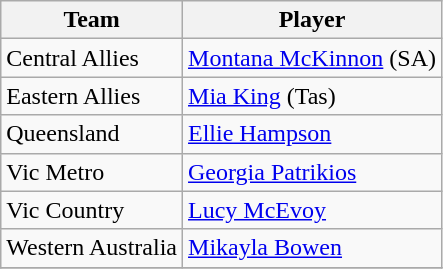<table class="wikitable">
<tr>
<th>Team</th>
<th>Player</th>
</tr>
<tr>
<td>Central Allies</td>
<td><a href='#'>Montana McKinnon</a> (SA)</td>
</tr>
<tr>
<td>Eastern Allies</td>
<td><a href='#'>Mia King</a> (Tas)</td>
</tr>
<tr>
<td>Queensland</td>
<td><a href='#'>Ellie Hampson</a></td>
</tr>
<tr>
<td>Vic Metro</td>
<td><a href='#'>Georgia Patrikios</a></td>
</tr>
<tr>
<td>Vic Country</td>
<td><a href='#'>Lucy McEvoy</a></td>
</tr>
<tr>
<td>Western Australia</td>
<td><a href='#'>Mikayla Bowen</a></td>
</tr>
<tr>
</tr>
</table>
